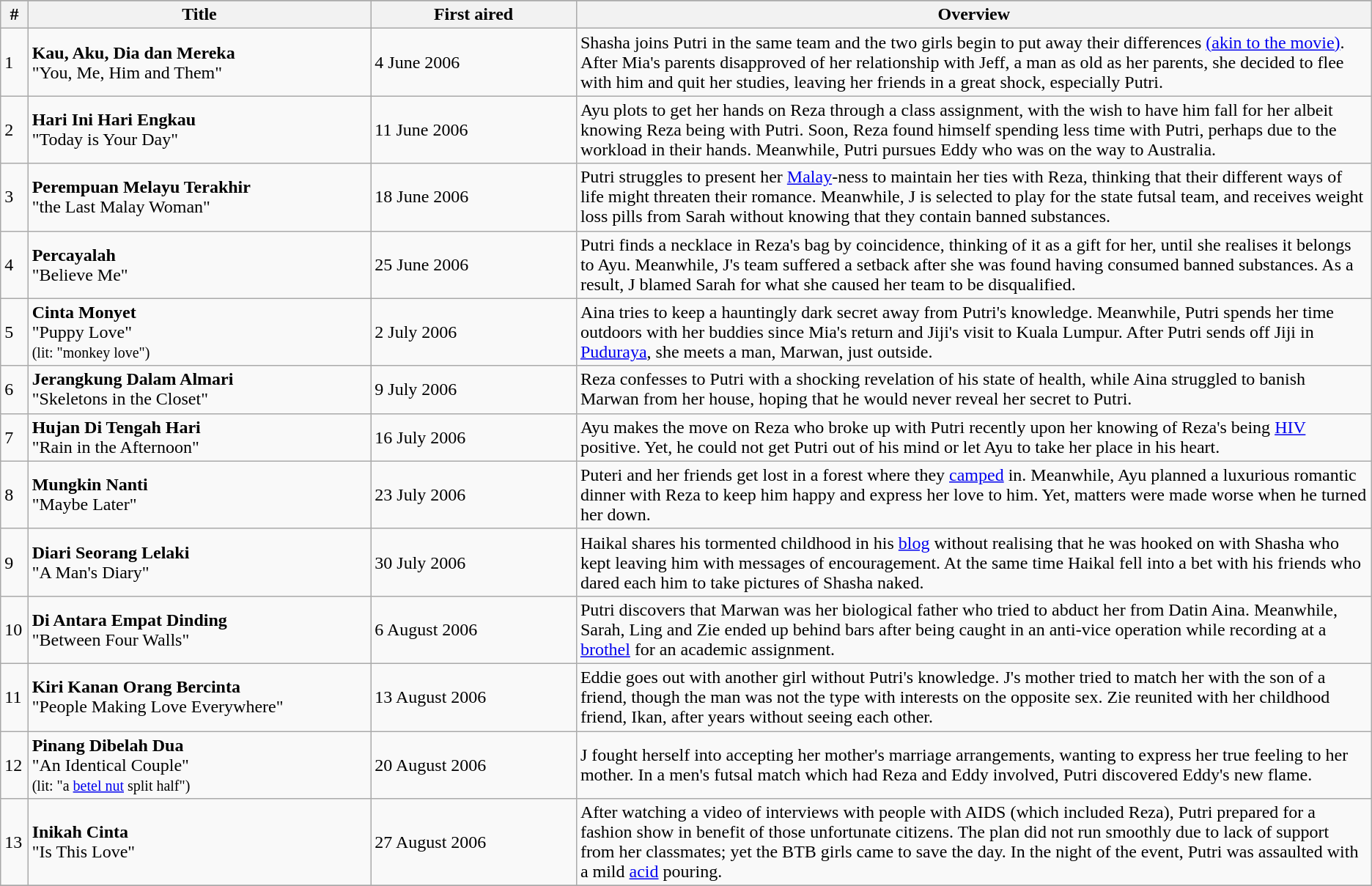<table class="wikitable">
<tr bgcolor="#CCCBCC">
</tr>
<tr>
<th width="2%"><strong>#</strong></th>
<th width="25%"><strong>Title</strong></th>
<th width="15%"><strong>First aired</strong></th>
<th><strong>Overview</strong></th>
</tr>
<tr>
<td>1</td>
<td><strong>Kau, Aku, Dia dan Mereka</strong><br>"You, Me, Him and Them"</td>
<td>4 June 2006</td>
<td>Shasha joins Putri in the same team and the two girls begin to put away their differences <a href='#'>(akin to the movie)</a>. After Mia's parents disapproved of her relationship with Jeff, a man as old as her parents, she decided to flee with him and quit her studies, leaving her friends in a great shock, especially Putri.</td>
</tr>
<tr>
<td>2</td>
<td><strong>Hari Ini Hari Engkau</strong><br>"Today is Your Day"</td>
<td>11 June 2006</td>
<td>Ayu plots to get her hands on Reza through a class assignment, with the wish to have him fall for her albeit knowing Reza being with Putri. Soon, Reza found himself spending less time with Putri, perhaps due to the workload in their hands. Meanwhile, Putri pursues Eddy who was on the way to Australia.</td>
</tr>
<tr>
<td>3</td>
<td><strong>Perempuan Melayu Terakhir</strong><br>"the Last Malay Woman"</td>
<td>18 June 2006</td>
<td>Putri struggles to present her <a href='#'>Malay</a>-ness to maintain her ties with Reza, thinking that their different ways of life might threaten their romance. Meanwhile, J is selected to play for the state futsal team, and receives weight loss pills from Sarah without knowing that they contain banned substances.</td>
</tr>
<tr>
<td>4</td>
<td><strong>Percayalah</strong><br>"Believe Me"</td>
<td>25 June 2006</td>
<td>Putri finds a necklace in Reza's bag by coincidence, thinking of it as a gift for her, until she realises it belongs to Ayu. Meanwhile, J's team suffered a setback after she was found having consumed banned substances. As a result, J blamed Sarah for what she caused her team to be disqualified.</td>
</tr>
<tr>
<td>5</td>
<td><strong>Cinta Monyet</strong><br>"Puppy Love"<br><small>(lit: "monkey love")</small></td>
<td>2 July 2006</td>
<td>Aina tries to keep a hauntingly dark secret away from Putri's knowledge. Meanwhile, Putri spends her time outdoors with her buddies since Mia's return and Jiji's visit to Kuala Lumpur. After Putri sends off Jiji in <a href='#'>Puduraya</a>, she meets a man, Marwan, just outside.</td>
</tr>
<tr>
<td>6</td>
<td><strong>Jerangkung Dalam Almari</strong><br>"Skeletons in the Closet"</td>
<td>9 July 2006</td>
<td>Reza confesses to Putri with a shocking revelation of his state of health, while Aina struggled to banish Marwan from her house, hoping that he would never reveal her secret to Putri.</td>
</tr>
<tr>
<td>7</td>
<td><strong>Hujan Di Tengah Hari</strong><br>"Rain in the Afternoon"</td>
<td>16 July 2006</td>
<td>Ayu makes the move on Reza who broke up with Putri recently upon her knowing of Reza's being <a href='#'>HIV</a> positive. Yet, he could not get Putri out of his mind or let Ayu to take her place in his heart.</td>
</tr>
<tr>
<td>8</td>
<td><strong>Mungkin Nanti</strong><br>"Maybe Later"</td>
<td>23 July 2006</td>
<td>Puteri and her friends get lost in a forest where they <a href='#'>camped</a> in. Meanwhile, Ayu planned a luxurious romantic dinner with Reza to keep him happy and express her love to him. Yet, matters were made worse when he turned her down.</td>
</tr>
<tr>
<td>9</td>
<td><strong>Diari Seorang Lelaki</strong><br>"A Man's Diary"</td>
<td>30 July 2006</td>
<td>Haikal shares his tormented childhood in his <a href='#'>blog</a> without realising that he was hooked on with Shasha who kept leaving him with messages of encouragement. At the same time Haikal fell into a bet with his friends who dared each him to take pictures of Shasha naked.</td>
</tr>
<tr>
<td>10</td>
<td><strong>Di Antara Empat Dinding</strong><br>"Between Four Walls"</td>
<td>6 August 2006</td>
<td>Putri discovers that Marwan was her biological father who tried to abduct her from Datin Aina. Meanwhile, Sarah, Ling and Zie ended up behind bars after being caught in an anti-vice operation while recording at a <a href='#'>brothel</a> for an academic assignment.</td>
</tr>
<tr>
<td>11</td>
<td><strong>Kiri Kanan Orang Bercinta</strong><br>"People Making Love Everywhere"</td>
<td>13 August 2006</td>
<td>Eddie goes out with another girl without Putri's knowledge. J's mother tried to match her with the son of a friend, though the man was not the type with interests on the opposite sex. Zie reunited with her childhood friend, Ikan, after years without seeing each other.</td>
</tr>
<tr>
<td>12</td>
<td><strong>Pinang Dibelah Dua</strong><br>"An Identical Couple"<br><small>(lit: "a <a href='#'>betel nut</a> split half")</small></td>
<td>20 August 2006</td>
<td>J fought herself into accepting her mother's marriage arrangements, wanting to express her true feeling to her mother. In a men's futsal match which had Reza and Eddy involved, Putri discovered Eddy's new flame.</td>
</tr>
<tr>
<td>13</td>
<td><strong>Inikah Cinta</strong><br>"Is This Love"</td>
<td>27 August 2006</td>
<td>After watching a video of interviews with people with AIDS (which included Reza), Putri prepared for a fashion show in benefit of those unfortunate citizens. The plan did not run smoothly due to lack of support from her classmates; yet the BTB girls came to save the day. In the night of the event, Putri was assaulted with a mild <a href='#'>acid</a> pouring.</td>
</tr>
<tr>
</tr>
</table>
